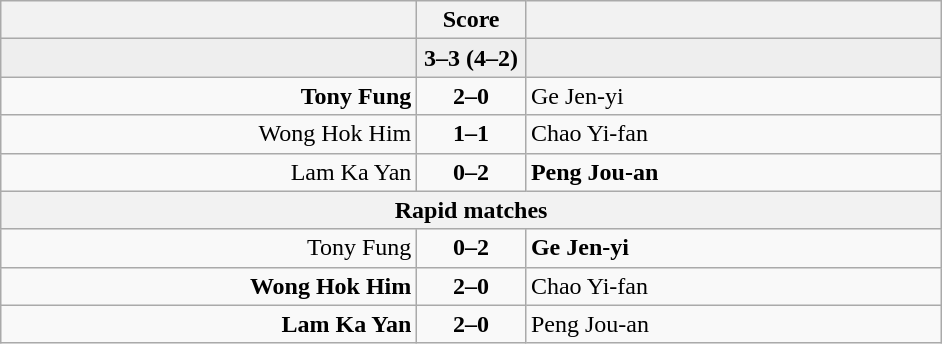<table class="wikitable" style="text-align: center;">
<tr>
<th align="right" width="270"></th>
<th width="65">Score</th>
<th align="left" width="270"></th>
</tr>
<tr style="background:#eeeeee;">
<td align=right><strong></strong></td>
<td align=center><strong>3–3 (4–2)</strong></td>
<td align=left></td>
</tr>
<tr>
<td align=right><strong>Tony Fung</strong></td>
<td align=center><strong>2–0</strong></td>
<td align=left>Ge Jen-yi</td>
</tr>
<tr>
<td align=right>Wong Hok Him</td>
<td align=center><strong>1–1</strong></td>
<td align=left>Chao Yi-fan</td>
</tr>
<tr>
<td align=right>Lam Ka Yan</td>
<td align=center><strong>0–2</strong></td>
<td align=left><strong>Peng Jou-an</strong></td>
</tr>
<tr>
<th colspan=3>Rapid matches</th>
</tr>
<tr>
<td align=right>Tony Fung</td>
<td align=center><strong>0–2</strong></td>
<td align=left><strong>Ge Jen-yi</strong></td>
</tr>
<tr>
<td align=right><strong>Wong Hok Him</strong></td>
<td align=center><strong>2–0</strong></td>
<td align=left>Chao Yi-fan</td>
</tr>
<tr>
<td align=right><strong>Lam Ka Yan</strong></td>
<td align=center><strong>2–0</strong></td>
<td align=left>Peng Jou-an</td>
</tr>
</table>
